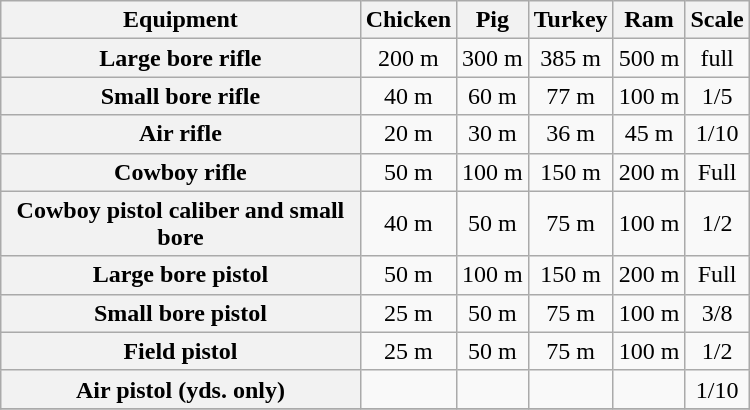<table class="wikitable" style="text-align:center;" width=500>
<tr>
<th>Equipment</th>
<th>Chicken</th>
<th>Pig</th>
<th>Turkey</th>
<th>Ram</th>
<th>Scale</th>
</tr>
<tr>
<th>Large bore rifle</th>
<td>200 m</td>
<td>300 m</td>
<td>385 m</td>
<td>500 m</td>
<td>full</td>
</tr>
<tr>
<th>Small bore rifle</th>
<td>40 m</td>
<td>60 m</td>
<td>77 m</td>
<td>100 m</td>
<td>1/5</td>
</tr>
<tr>
<th>Air rifle</th>
<td>20 m</td>
<td>30 m</td>
<td>36 m</td>
<td>45 m</td>
<td>1/10</td>
</tr>
<tr>
<th>Cowboy rifle</th>
<td>50 m</td>
<td>100 m</td>
<td>150 m</td>
<td>200 m</td>
<td>Full</td>
</tr>
<tr>
<th>Cowboy pistol caliber and small bore </th>
<td>40 m</td>
<td>50 m</td>
<td>75 m</td>
<td>100 m</td>
<td>1/2</td>
</tr>
<tr>
<th>Large bore pistol</th>
<td>50 m</td>
<td>100 m</td>
<td>150 m</td>
<td>200 m</td>
<td>Full</td>
</tr>
<tr>
<th>Small bore pistol</th>
<td>25 m</td>
<td>50 m</td>
<td>75 m</td>
<td>100 m</td>
<td>3/8</td>
</tr>
<tr>
<th>Field pistol</th>
<td>25 m</td>
<td>50 m</td>
<td>75 m</td>
<td>100 m</td>
<td>1/2</td>
</tr>
<tr>
<th>Air pistol (yds. only)</th>
<td></td>
<td></td>
<td></td>
<td></td>
<td>1/10</td>
</tr>
<tr>
</tr>
</table>
